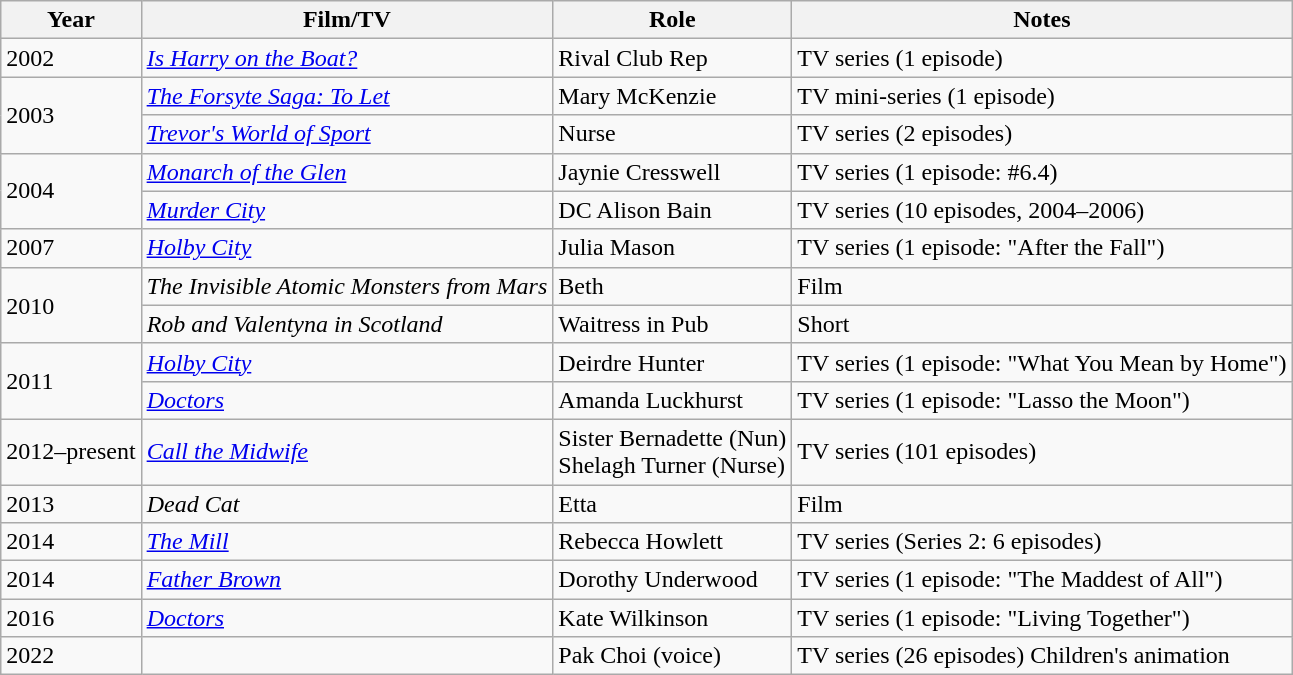<table class="wikitable">
<tr>
<th>Year</th>
<th>Film/TV</th>
<th>Role</th>
<th>Notes</th>
</tr>
<tr>
<td>2002</td>
<td><em><a href='#'>Is Harry on the Boat?</a></em></td>
<td>Rival Club Rep</td>
<td>TV series (1 episode)</td>
</tr>
<tr>
<td rowspan=2>2003</td>
<td><em><a href='#'>The Forsyte Saga: To Let</a></em></td>
<td>Mary McKenzie</td>
<td>TV mini-series (1 episode)</td>
</tr>
<tr>
<td><em><a href='#'>Trevor's World of Sport</a></em></td>
<td>Nurse</td>
<td>TV series (2 episodes)</td>
</tr>
<tr>
<td rowspan=2>2004</td>
<td><em><a href='#'>Monarch of the Glen</a></em></td>
<td>Jaynie Cresswell</td>
<td>TV series (1 episode: #6.4)</td>
</tr>
<tr>
<td><em><a href='#'>Murder City</a></em></td>
<td>DC Alison Bain</td>
<td>TV series (10 episodes, 2004–2006)</td>
</tr>
<tr>
<td>2007</td>
<td><em><a href='#'>Holby City</a></em></td>
<td>Julia Mason</td>
<td>TV series (1 episode: "After the Fall")</td>
</tr>
<tr>
<td rowspan=2>2010</td>
<td><em>The Invisible Atomic Monsters from Mars</em></td>
<td>Beth</td>
<td>Film</td>
</tr>
<tr>
<td><em>Rob and Valentyna in Scotland</em></td>
<td>Waitress in Pub</td>
<td>Short</td>
</tr>
<tr>
<td rowspan=2>2011</td>
<td><em><a href='#'>Holby City</a></em></td>
<td>Deirdre Hunter</td>
<td>TV series (1 episode: "What You Mean by Home")</td>
</tr>
<tr>
<td><em><a href='#'>Doctors</a></em></td>
<td>Amanda Luckhurst</td>
<td>TV series (1 episode: "Lasso the Moon")</td>
</tr>
<tr>
<td>2012–present</td>
<td><em><a href='#'>Call the Midwife</a></em></td>
<td>Sister Bernadette (Nun)<br>Shelagh Turner (Nurse)</td>
<td>TV series (101 episodes)</td>
</tr>
<tr>
<td>2013</td>
<td><em>Dead Cat</em></td>
<td>Etta</td>
<td>Film</td>
</tr>
<tr>
<td>2014</td>
<td><a href='#'><em>The Mill</em></a></td>
<td>Rebecca Howlett</td>
<td>TV series (Series 2: 6 episodes)</td>
</tr>
<tr>
<td>2014</td>
<td><em><a href='#'>Father Brown</a></em></td>
<td>Dorothy Underwood</td>
<td>TV series (1 episode: "The Maddest of All")</td>
</tr>
<tr>
<td>2016</td>
<td><em><a href='#'>Doctors</a></em></td>
<td>Kate Wilkinson</td>
<td>TV series (1 episode: "Living Together")</td>
</tr>
<tr>
<td>2022</td>
<td></td>
<td>Pak Choi (voice)</td>
<td>TV series (26 episodes) Children's animation</td>
</tr>
</table>
